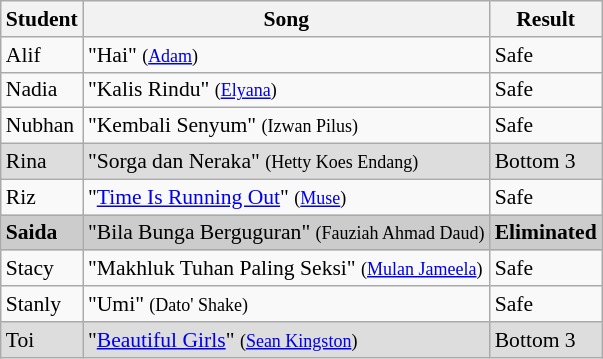<table class="wikitable" style="font-size:90%;">
<tr>
<th>Student</th>
<th>Song</th>
<th>Result</th>
</tr>
<tr>
<td>Alif</td>
<td>"Hai" <small>(<a href='#'>Adam</a>)</small></td>
<td>Safe</td>
</tr>
<tr>
<td>Nadia</td>
<td>"Kalis Rindu" <small>(<a href='#'>Elyana</a>)</small></td>
<td>Safe</td>
</tr>
<tr>
<td>Nubhan</td>
<td>"Kembali Senyum" <small>(Izwan Pilus) </small></td>
<td>Safe</td>
</tr>
<tr bgcolor="#DDDDDD">
<td>Rina</td>
<td>"Sorga dan Neraka" <small>(Hetty Koes Endang)</small></td>
<td>Bottom 3</td>
</tr>
<tr>
<td>Riz</td>
<td>"<a href='#'>Time Is Running Out</a>" <small>(<a href='#'>Muse</a>)</small></td>
<td>Safe</td>
</tr>
<tr bgcolor="#CCCCCC">
<td><strong>Saida</strong></td>
<td>"Bila Bunga Berguguran" <small>(Fauziah Ahmad Daud)</small></td>
<td><strong>Eliminated</strong></td>
</tr>
<tr>
<td>Stacy</td>
<td>"Makhluk Tuhan Paling Seksi" <small>(<a href='#'>Mulan Jameela</a>)</small></td>
<td>Safe</td>
</tr>
<tr>
<td>Stanly</td>
<td>"Umi" <small>(Dato' Shake)</small></td>
<td>Safe</td>
</tr>
<tr bgcolor="#DDDDDD">
<td>Toi</td>
<td>"<a href='#'>Beautiful Girls</a>" <small>(<a href='#'>Sean Kingston</a>)</small></td>
<td>Bottom 3</td>
</tr>
</table>
